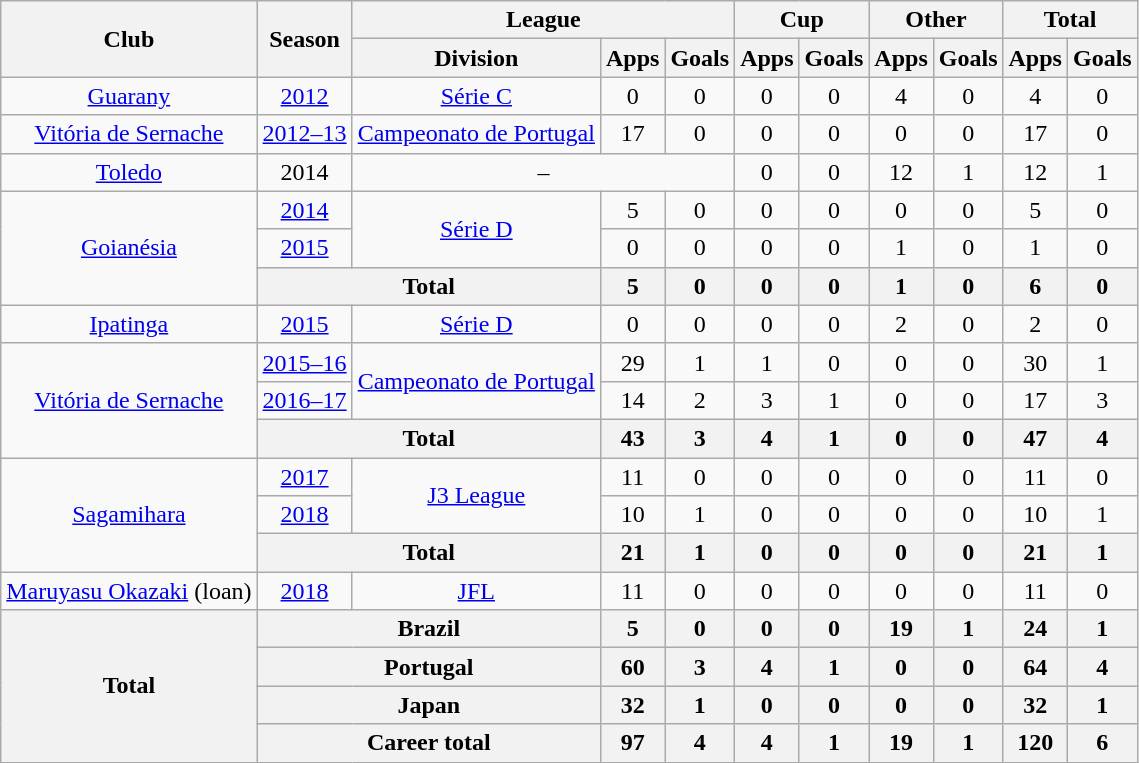<table class="wikitable" style="text-align: center">
<tr>
<th rowspan="2">Club</th>
<th rowspan="2">Season</th>
<th colspan="3">League</th>
<th colspan="2">Cup</th>
<th colspan="2">Other</th>
<th colspan="2">Total</th>
</tr>
<tr>
<th>Division</th>
<th>Apps</th>
<th>Goals</th>
<th>Apps</th>
<th>Goals</th>
<th>Apps</th>
<th>Goals</th>
<th>Apps</th>
<th>Goals</th>
</tr>
<tr>
<td><a href='#'>Guarany</a></td>
<td><a href='#'>2012</a></td>
<td><a href='#'>Série C</a></td>
<td>0</td>
<td>0</td>
<td>0</td>
<td>0</td>
<td>4</td>
<td>0</td>
<td>4</td>
<td>0</td>
</tr>
<tr>
<td><a href='#'>Vitória de Sernache</a></td>
<td><a href='#'>2012–13</a></td>
<td><a href='#'>Campeonato de Portugal</a></td>
<td>17</td>
<td>0</td>
<td>0</td>
<td>0</td>
<td>0</td>
<td>0</td>
<td>17</td>
<td>0</td>
</tr>
<tr>
<td><a href='#'>Toledo</a></td>
<td>2014</td>
<td colspan="3">–</td>
<td>0</td>
<td>0</td>
<td>12</td>
<td>1</td>
<td>12</td>
<td>1</td>
</tr>
<tr>
<td rowspan="3"><a href='#'>Goianésia</a></td>
<td><a href='#'>2014</a></td>
<td rowspan="2"><a href='#'>Série D</a></td>
<td>5</td>
<td>0</td>
<td>0</td>
<td>0</td>
<td>0</td>
<td>0</td>
<td>5</td>
<td>0</td>
</tr>
<tr>
<td><a href='#'>2015</a></td>
<td>0</td>
<td>0</td>
<td>0</td>
<td>0</td>
<td>1</td>
<td>0</td>
<td>1</td>
<td>0</td>
</tr>
<tr>
<th colspan="2"><strong>Total</strong></th>
<th>5</th>
<th>0</th>
<th>0</th>
<th>0</th>
<th>1</th>
<th>0</th>
<th>6</th>
<th>0</th>
</tr>
<tr>
<td><a href='#'>Ipatinga</a></td>
<td><a href='#'>2015</a></td>
<td><a href='#'>Série D</a></td>
<td>0</td>
<td>0</td>
<td>0</td>
<td>0</td>
<td>2</td>
<td>0</td>
<td>2</td>
<td>0</td>
</tr>
<tr>
<td rowspan="3"><a href='#'>Vitória de Sernache</a></td>
<td><a href='#'>2015–16</a></td>
<td rowspan="2"><a href='#'>Campeonato de Portugal</a></td>
<td>29</td>
<td>1</td>
<td>1</td>
<td>0</td>
<td>0</td>
<td>0</td>
<td>30</td>
<td>1</td>
</tr>
<tr>
<td><a href='#'>2016–17</a></td>
<td>14</td>
<td>2</td>
<td>3</td>
<td>1</td>
<td>0</td>
<td>0</td>
<td>17</td>
<td>3</td>
</tr>
<tr>
<th colspan="2"><strong>Total</strong></th>
<th>43</th>
<th>3</th>
<th>4</th>
<th>1</th>
<th>0</th>
<th>0</th>
<th>47</th>
<th>4</th>
</tr>
<tr>
<td rowspan="3"><a href='#'>Sagamihara</a></td>
<td><a href='#'>2017</a></td>
<td rowspan="2"><a href='#'>J3 League</a></td>
<td>11</td>
<td>0</td>
<td>0</td>
<td>0</td>
<td>0</td>
<td>0</td>
<td>11</td>
<td>0</td>
</tr>
<tr>
<td><a href='#'>2018</a></td>
<td>10</td>
<td>1</td>
<td>0</td>
<td>0</td>
<td>0</td>
<td>0</td>
<td>10</td>
<td>1</td>
</tr>
<tr>
<th colspan="2"><strong>Total</strong></th>
<th>21</th>
<th>1</th>
<th>0</th>
<th>0</th>
<th>0</th>
<th>0</th>
<th>21</th>
<th>1</th>
</tr>
<tr>
<td><a href='#'>Maruyasu Okazaki</a> (loan)</td>
<td><a href='#'>2018</a></td>
<td><a href='#'>JFL</a></td>
<td>11</td>
<td>0</td>
<td>0</td>
<td>0</td>
<td>0</td>
<td>0</td>
<td>11</td>
<td>0</td>
</tr>
<tr>
<th rowspan=4>Total</th>
<th colspan=2>Brazil</th>
<th>5</th>
<th>0</th>
<th>0</th>
<th>0</th>
<th>19</th>
<th>1</th>
<th>24</th>
<th>1</th>
</tr>
<tr>
<th colspan=2>Portugal</th>
<th>60</th>
<th>3</th>
<th>4</th>
<th>1</th>
<th>0</th>
<th>0</th>
<th>64</th>
<th>4</th>
</tr>
<tr>
<th colspan=2>Japan</th>
<th>32</th>
<th>1</th>
<th>0</th>
<th>0</th>
<th>0</th>
<th>0</th>
<th>32</th>
<th>1</th>
</tr>
<tr>
<th colspan=2>Career total</th>
<th>97</th>
<th>4</th>
<th>4</th>
<th>1</th>
<th>19</th>
<th>1</th>
<th>120</th>
<th>6</th>
</tr>
</table>
